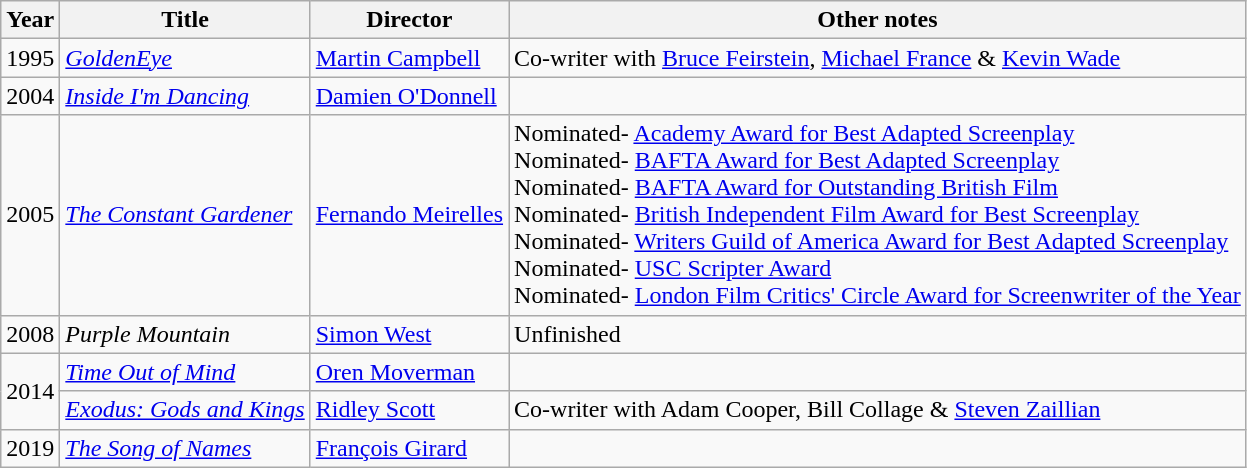<table class="wikitable sortable">
<tr>
<th>Year</th>
<th>Title</th>
<th>Director</th>
<th class="unsortable">Other notes</th>
</tr>
<tr>
<td>1995</td>
<td><em><a href='#'>GoldenEye</a></em></td>
<td><a href='#'>Martin Campbell</a></td>
<td>Co-writer with <a href='#'>Bruce Feirstein</a>, <a href='#'>Michael France</a> & <a href='#'>Kevin Wade</a></td>
</tr>
<tr>
<td>2004</td>
<td><em><a href='#'>Inside I'm Dancing</a></em></td>
<td><a href='#'>Damien O'Donnell</a></td>
<td></td>
</tr>
<tr>
<td>2005</td>
<td><em><a href='#'>The Constant Gardener</a></em></td>
<td><a href='#'>Fernando Meirelles</a></td>
<td>Nominated- <a href='#'>Academy Award for Best Adapted Screenplay</a><br>Nominated- <a href='#'>BAFTA Award for Best Adapted Screenplay</a><br>Nominated- <a href='#'>BAFTA Award for Outstanding British Film</a><br>Nominated- <a href='#'>British Independent Film Award for Best Screenplay</a><br>Nominated- <a href='#'>Writers Guild of America Award for Best Adapted Screenplay</a><br>Nominated- <a href='#'>USC Scripter Award</a><br>Nominated- <a href='#'>London Film Critics' Circle Award for Screenwriter of the Year</a></td>
</tr>
<tr>
<td>2008</td>
<td><em>Purple Mountain</em></td>
<td><a href='#'>Simon West</a></td>
<td>Unfinished</td>
</tr>
<tr>
<td rowspan="2">2014</td>
<td><a href='#'><em>Time Out of Mind</em></a></td>
<td><a href='#'>Oren Moverman</a></td>
<td></td>
</tr>
<tr>
<td><em><a href='#'>Exodus: Gods and Kings</a></em></td>
<td><a href='#'>Ridley Scott</a></td>
<td>Co-writer with Adam Cooper, Bill Collage & <a href='#'>Steven Zaillian</a></td>
</tr>
<tr>
<td>2019</td>
<td><em><a href='#'>The Song of Names</a></em></td>
<td><a href='#'>François Girard</a></td>
<td></td>
</tr>
</table>
